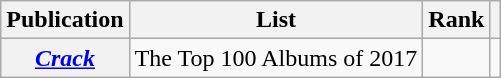<table class="wikitable sortable plainrowheaders">
<tr>
<th scope="col">Publication</th>
<th scope="col">List</th>
<th scope="col">Rank</th>
<th scope="col" class="unsortable"></th>
</tr>
<tr>
<th scope="row"><em><a href='#'>Crack</a></em></th>
<td>The Top 100 Albums of 2017</td>
<td></td>
<td></td>
</tr>
</table>
